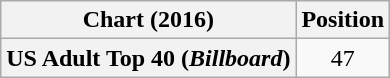<table class="wikitable plainrowheaders sortable" style="text-align:center;">
<tr>
<th>Chart (2016)</th>
<th>Position</th>
</tr>
<tr>
<th scope="row">US Adult Top 40 (<em>Billboard</em>)</th>
<td>47</td>
</tr>
</table>
